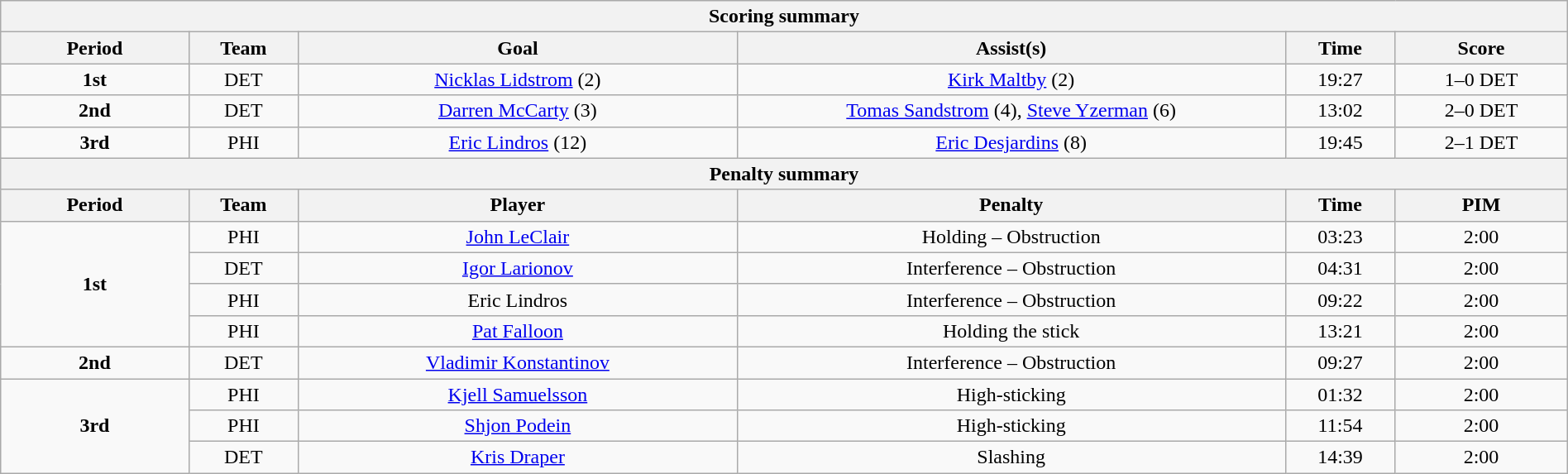<table style="width:100%;" class="wikitable">
<tr>
<th colspan="6">Scoring summary</th>
</tr>
<tr>
<th style="width:12%;">Period</th>
<th style="width:7%;">Team</th>
<th style="width:28%;">Goal</th>
<th style="width:35%;">Assist(s)</th>
<th style="width:7%;">Time</th>
<th style="width:11%;">Score</th>
</tr>
<tr>
<td style="text-align:center;" rowspan="1"><strong>1st</strong></td>
<td style="text-align:center;">DET</td>
<td style="text-align:center;"><a href='#'>Nicklas Lidstrom</a> (2)</td>
<td style="text-align:center;"><a href='#'>Kirk Maltby</a> (2)</td>
<td style="text-align:center;">19:27</td>
<td style="text-align:center;">1–0 DET</td>
</tr>
<tr>
<td style="text-align:center;" rowspan="1"><strong>2nd</strong></td>
<td style="text-align:center;">DET</td>
<td style="text-align:center;"><a href='#'>Darren McCarty</a> (3)</td>
<td style="text-align:center;"><a href='#'>Tomas Sandstrom</a> (4), <a href='#'>Steve Yzerman</a> (6)</td>
<td style="text-align:center;">13:02</td>
<td style="text-align:center;">2–0 DET</td>
</tr>
<tr>
<td style="text-align:center;" rowspan="1"><strong>3rd</strong></td>
<td style="text-align:center;">PHI</td>
<td style="text-align:center;"><a href='#'>Eric Lindros</a> (12)</td>
<td style="text-align:center;"><a href='#'>Eric Desjardins</a> (8)</td>
<td style="text-align:center;">19:45</td>
<td style="text-align:center;">2–1 DET</td>
</tr>
<tr>
<th colspan="6">Penalty summary</th>
</tr>
<tr>
<th style="width:12%;">Period</th>
<th style="width:7%;">Team</th>
<th style="width:28%;">Player</th>
<th style="width:35%;">Penalty</th>
<th style="width:7%;">Time</th>
<th style="width:11%;">PIM</th>
</tr>
<tr style="text-align:center;">
<td rowspan="4"><strong>1st</strong></td>
<td>PHI</td>
<td><a href='#'>John LeClair</a></td>
<td>Holding – Obstruction</td>
<td>03:23</td>
<td>2:00</td>
</tr>
<tr style="text-align:center;">
<td>DET</td>
<td><a href='#'>Igor Larionov</a></td>
<td>Interference – Obstruction</td>
<td>04:31</td>
<td>2:00</td>
</tr>
<tr style="text-align:center;">
<td>PHI</td>
<td>Eric Lindros</td>
<td>Interference – Obstruction</td>
<td>09:22</td>
<td>2:00</td>
</tr>
<tr style="text-align:center;">
<td>PHI</td>
<td><a href='#'>Pat Falloon</a></td>
<td>Holding the stick</td>
<td>13:21</td>
<td>2:00</td>
</tr>
<tr style="text-align:center;">
<td rowspan="1"><strong>2nd</strong></td>
<td>DET</td>
<td><a href='#'>Vladimir Konstantinov</a></td>
<td>Interference – Obstruction</td>
<td>09:27</td>
<td>2:00</td>
</tr>
<tr style="text-align:center;">
<td rowspan="3"><strong>3rd</strong></td>
<td>PHI</td>
<td><a href='#'>Kjell Samuelsson</a></td>
<td>High-sticking</td>
<td>01:32</td>
<td>2:00</td>
</tr>
<tr style="text-align:center;">
<td>PHI</td>
<td><a href='#'>Shjon Podein</a></td>
<td>High-sticking</td>
<td>11:54</td>
<td>2:00</td>
</tr>
<tr style="text-align:center;">
<td>DET</td>
<td><a href='#'>Kris Draper</a></td>
<td>Slashing</td>
<td>14:39</td>
<td>2:00</td>
</tr>
</table>
